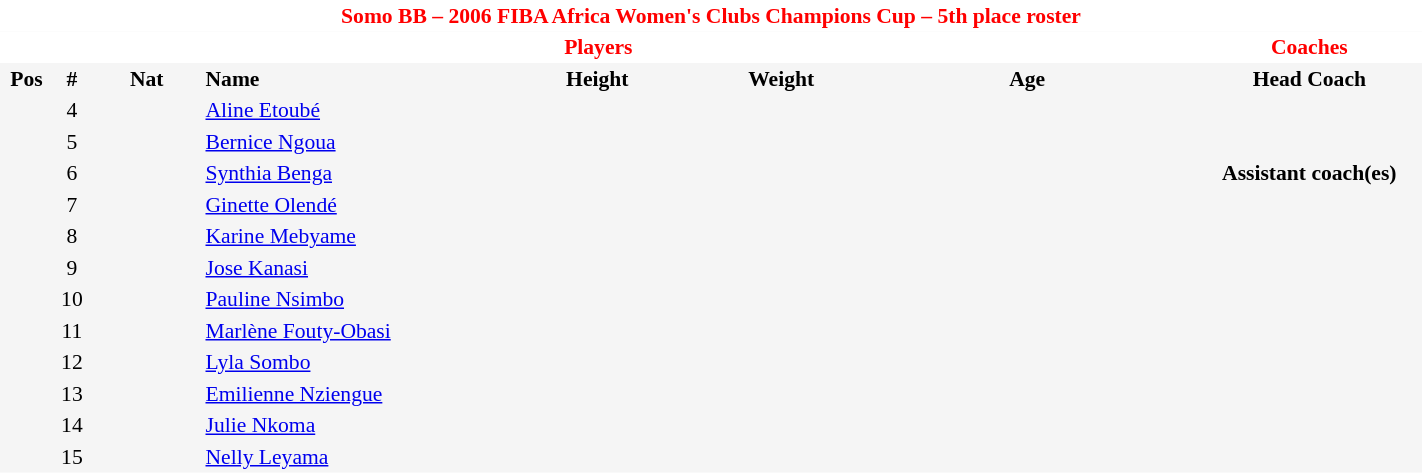<table border=0 cellpadding=2 cellspacing=0  |- bgcolor=#f5f5f5 style="text-align:center; font-size:90%;" width=75%>
<tr>
<td colspan="8" style="background: white; color: red"><strong>Somo BB – 2006 FIBA Africa Women's Clubs Champions Cup – 5th place roster</strong></td>
</tr>
<tr>
<td colspan="7" style="background: white; color: red"><strong>Players</strong></td>
<td style="background: white; color: red"><strong>Coaches</strong></td>
</tr>
<tr style="background=#f5f5f5; color: black">
<th width=5px>Pos</th>
<th width=5px>#</th>
<th width=50px>Nat</th>
<th width=135px align=left>Name</th>
<th width=100px>Height</th>
<th width=70px>Weight</th>
<th width=160px>Age</th>
<th width=105px>Head Coach</th>
</tr>
<tr>
<td></td>
<td>4</td>
<td></td>
<td align=left><a href='#'>Aline Etoubé</a></td>
<td></td>
<td></td>
<td><span></span></td>
<td></td>
</tr>
<tr>
<td></td>
<td>5</td>
<td></td>
<td align=left><a href='#'>Bernice Ngoua</a></td>
<td></td>
<td></td>
<td><span></span></td>
</tr>
<tr>
<td></td>
<td>6</td>
<td></td>
<td align=left><a href='#'>Synthia Benga</a></td>
<td></td>
<td></td>
<td><span></span></td>
<td><strong>Assistant coach(es)</strong></td>
</tr>
<tr>
<td></td>
<td>7</td>
<td></td>
<td align=left><a href='#'>Ginette Olendé</a></td>
<td></td>
<td></td>
<td><span></span></td>
<td></td>
</tr>
<tr>
<td></td>
<td>8</td>
<td></td>
<td align=left><a href='#'>Karine Mebyame</a></td>
<td></td>
<td></td>
<td><span></span></td>
<td></td>
</tr>
<tr>
<td></td>
<td>9</td>
<td></td>
<td align=left><a href='#'>Jose Kanasi</a></td>
<td></td>
<td></td>
<td><span></span></td>
</tr>
<tr>
<td></td>
<td>10</td>
<td></td>
<td align=left><a href='#'>Pauline Nsimbo</a></td>
<td></td>
<td></td>
<td><span></span></td>
</tr>
<tr>
<td></td>
<td>11</td>
<td></td>
<td align=left><a href='#'>Marlène Fouty-Obasi</a></td>
<td></td>
<td></td>
<td><span></span></td>
</tr>
<tr>
<td></td>
<td>12</td>
<td></td>
<td align=left><a href='#'>Lyla Sombo</a></td>
<td></td>
<td></td>
<td><span></span></td>
</tr>
<tr>
<td></td>
<td>13</td>
<td></td>
<td align=left><a href='#'>Emilienne Nziengue</a></td>
<td></td>
<td></td>
<td><span></span></td>
</tr>
<tr>
<td></td>
<td>14</td>
<td></td>
<td align=left><a href='#'>Julie Nkoma</a></td>
<td></td>
<td></td>
<td><span></span></td>
</tr>
<tr>
<td></td>
<td>15</td>
<td></td>
<td align=left><a href='#'>Nelly Leyama</a></td>
<td></td>
<td></td>
<td><span></span></td>
</tr>
</table>
